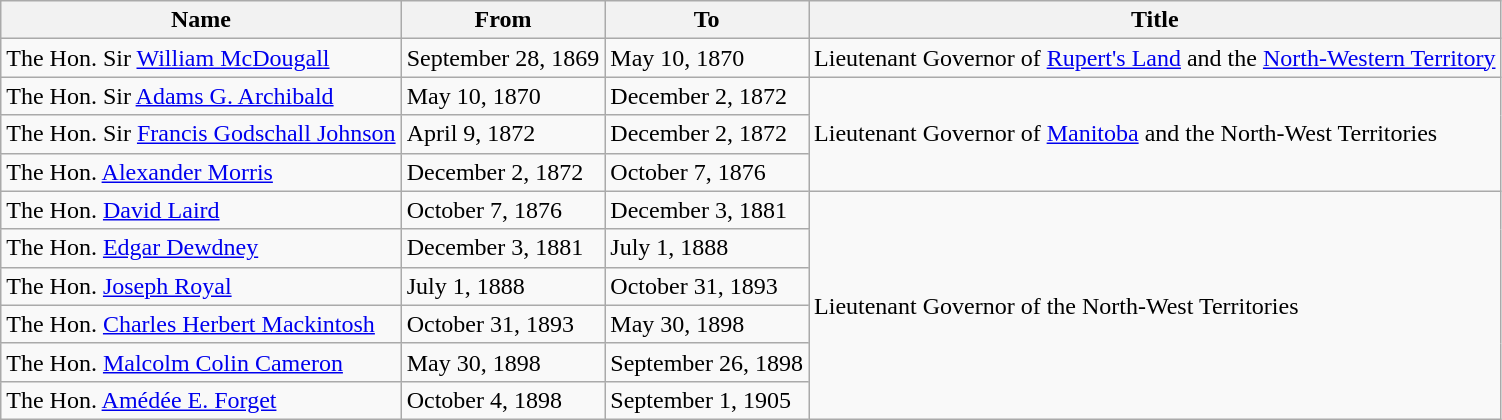<table class="wikitable">
<tr>
<th>Name</th>
<th>From</th>
<th>To</th>
<th>Title</th>
</tr>
<tr>
<td>The Hon. Sir <a href='#'>William McDougall</a></td>
<td>September 28, 1869</td>
<td>May 10, 1870</td>
<td>Lieutenant Governor of <a href='#'>Rupert's Land</a> and the <a href='#'>North-Western Territory</a></td>
</tr>
<tr>
<td>The Hon. Sir <a href='#'>Adams G. Archibald</a></td>
<td>May 10, 1870</td>
<td>December 2, 1872</td>
<td rowspan="3">Lieutenant Governor of <a href='#'>Manitoba</a> and the North-West Territories</td>
</tr>
<tr>
<td>The Hon. Sir <a href='#'>Francis Godschall Johnson</a></td>
<td>April 9, 1872</td>
<td>December 2, 1872</td>
</tr>
<tr>
<td>The Hon. <a href='#'>Alexander Morris</a></td>
<td>December 2, 1872</td>
<td>October 7, 1876</td>
</tr>
<tr>
<td>The Hon. <a href='#'>David Laird</a></td>
<td>October 7, 1876</td>
<td>December 3, 1881</td>
<td rowspan="6">Lieutenant Governor of the North-West Territories</td>
</tr>
<tr>
<td>The Hon. <a href='#'>Edgar Dewdney</a></td>
<td>December 3, 1881</td>
<td>July 1, 1888</td>
</tr>
<tr>
<td>The Hon. <a href='#'>Joseph Royal</a></td>
<td>July 1, 1888</td>
<td>October 31, 1893</td>
</tr>
<tr>
<td>The Hon. <a href='#'>Charles Herbert Mackintosh</a></td>
<td>October 31, 1893</td>
<td>May 30, 1898</td>
</tr>
<tr>
<td>The Hon. <a href='#'>Malcolm Colin Cameron</a></td>
<td>May 30, 1898</td>
<td>September 26, 1898</td>
</tr>
<tr>
<td>The Hon. <a href='#'>Amédée E. Forget</a></td>
<td>October 4, 1898</td>
<td>September 1, 1905</td>
</tr>
</table>
